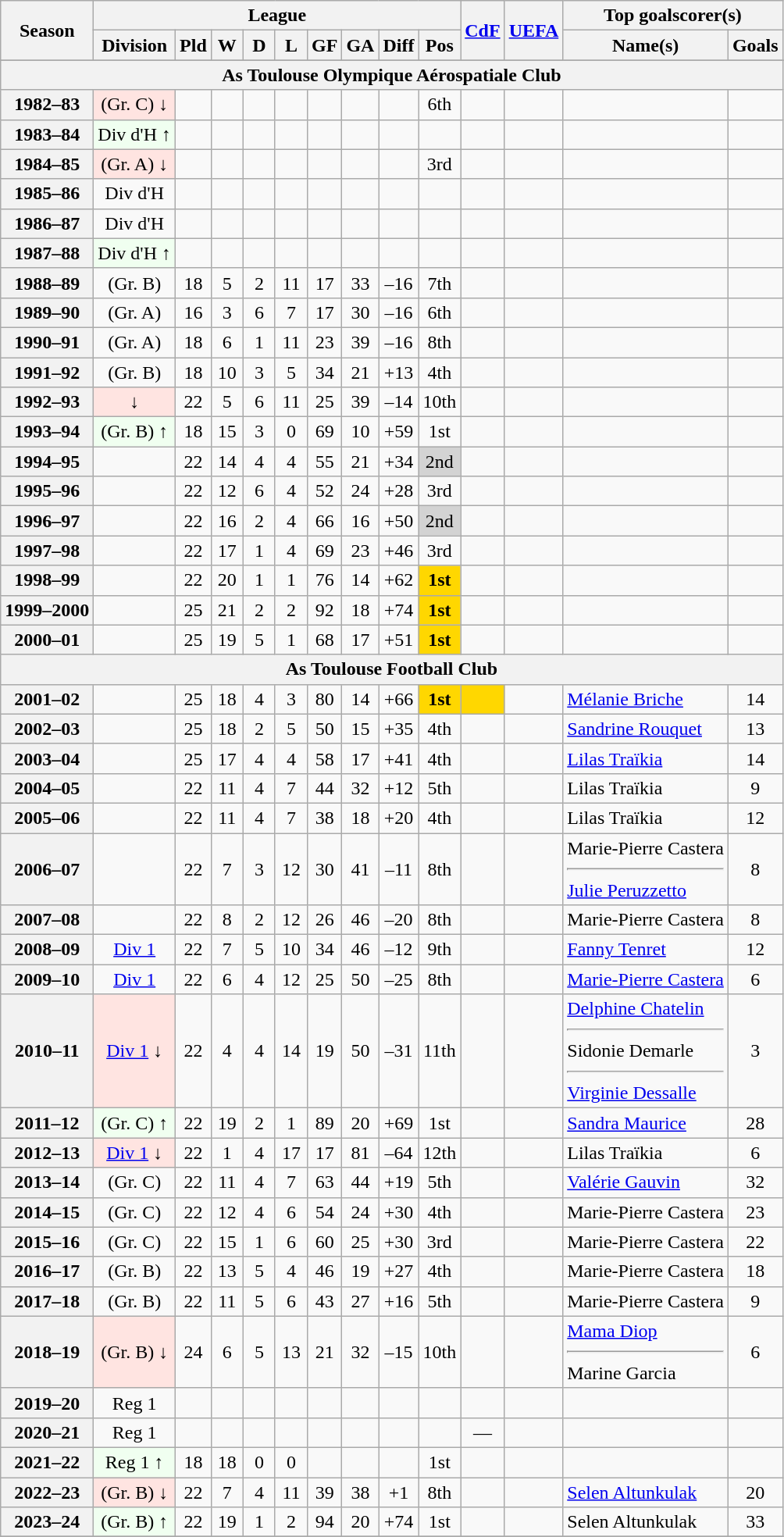<table class="wikitable sortable" style="text-align: center">
<tr>
<th rowspan="2" scope="col">Season</th>
<th colspan="9">League</th>
<th rowspan="2" scope="col"><a href='#'>CdF</a></th>
<th rowspan="2" scope="col"><a href='#'>UEFA</a></th>
<th colspan="2" scope="col">Top goalscorer(s)</th>
</tr>
<tr>
<th scope="col">Division</th>
<th width="20" scope="col" data-sort-type="number">Pld</th>
<th width="20" scope="col" data-sort-type="number">W</th>
<th width="20" scope="col" data-sort-type="number">D</th>
<th width="20" scope="col" data-sort-type="number">L</th>
<th width="20" scope="col" data-sort-type="number">GF</th>
<th width="20" scope="col" data-sort-type="number">GA</th>
<th width="20" scope="col" data-sort-type="number">Diff</th>
<th scope="col" data-sort-type="number">Pos</th>
<th scope="col">Name(s)</th>
<th scope="col" data-sort-value="number">Goals</th>
</tr>
<tr class="unsortable">
</tr>
<tr>
<th scope="row" colspan="14">As Toulouse Olympique Aérospatiale Club</th>
</tr>
<tr>
<th scope="row">1982–83</th>
<td bgcolor=mistyrose> (Gr. C) ↓</td>
<td></td>
<td></td>
<td></td>
<td></td>
<td></td>
<td></td>
<td></td>
<td>6th</td>
<td></td>
<td></td>
<td style="text-align:left"></td>
<td></td>
</tr>
<tr>
<th scope="row">1983–84</th>
<td bgcolor=honeydew>Div d'H ↑</td>
<td></td>
<td></td>
<td></td>
<td></td>
<td></td>
<td></td>
<td></td>
<td></td>
<td></td>
<td></td>
<td style="text-align:left"></td>
<td></td>
</tr>
<tr>
<th scope="row">1984–85</th>
<td bgcolor=mistyrose> (Gr. A) ↓</td>
<td></td>
<td></td>
<td></td>
<td></td>
<td></td>
<td></td>
<td></td>
<td>3rd</td>
<td></td>
<td></td>
<td style="text-align:left"></td>
<td></td>
</tr>
<tr>
<th scope="row">1985–86</th>
<td>Div d'H</td>
<td></td>
<td></td>
<td></td>
<td></td>
<td></td>
<td></td>
<td></td>
<td></td>
<td></td>
<td></td>
<td style="text-align:left"></td>
<td></td>
</tr>
<tr>
<th scope="row">1986–87</th>
<td>Div d'H</td>
<td></td>
<td></td>
<td></td>
<td></td>
<td></td>
<td></td>
<td></td>
<td></td>
<td></td>
<td></td>
<td style="text-align:left"></td>
<td></td>
</tr>
<tr>
<th scope="row">1987–88</th>
<td bgcolor=honeydew>Div d'H ↑</td>
<td></td>
<td></td>
<td></td>
<td></td>
<td></td>
<td></td>
<td></td>
<td></td>
<td></td>
<td></td>
<td style="text-align:left"></td>
<td></td>
</tr>
<tr>
<th scope="row">1988–89</th>
<td> (Gr. B)</td>
<td>18</td>
<td>5</td>
<td>2</td>
<td>11</td>
<td>17</td>
<td>33</td>
<td>–16</td>
<td>7th</td>
<td></td>
<td></td>
<td style="text-align:left"></td>
<td></td>
</tr>
<tr>
<th scope="row">1989–90</th>
<td> (Gr. A)</td>
<td>16</td>
<td>3</td>
<td>6</td>
<td>7</td>
<td>17</td>
<td>30</td>
<td>–16</td>
<td>6th</td>
<td></td>
<td></td>
<td style="text-align:left"></td>
<td></td>
</tr>
<tr>
<th scope="row">1990–91</th>
<td> (Gr. A)</td>
<td>18</td>
<td>6</td>
<td>1</td>
<td>11</td>
<td>23</td>
<td>39</td>
<td>–16</td>
<td>8th</td>
<td></td>
<td></td>
<td style="text-align:left"></td>
<td></td>
</tr>
<tr>
<th scope="row">1991–92</th>
<td> (Gr. B)</td>
<td>18</td>
<td>10</td>
<td>3</td>
<td>5</td>
<td>34</td>
<td>21</td>
<td>+13</td>
<td>4th</td>
<td></td>
<td></td>
<td style="text-align:left"></td>
<td></td>
</tr>
<tr>
<th scope="row">1992–93</th>
<td bgcolor=mistyrose> ↓</td>
<td>22</td>
<td>5</td>
<td>6</td>
<td>11</td>
<td>25</td>
<td>39</td>
<td>–14</td>
<td>10th</td>
<td></td>
<td></td>
<td style="text-align:left"></td>
<td></td>
</tr>
<tr>
<th scope="row">1993–94</th>
<td bgcolor=honeydew> (Gr. B) ↑</td>
<td>18</td>
<td>15</td>
<td>3</td>
<td>0</td>
<td>69</td>
<td>10</td>
<td>+59</td>
<td>1st</td>
<td></td>
<td></td>
<td style="text-align:left"></td>
<td></td>
</tr>
<tr>
<th scope="row">1994–95</th>
<td></td>
<td>22</td>
<td>14</td>
<td>4</td>
<td>4</td>
<td>55</td>
<td>21</td>
<td>+34</td>
<td bgcolor=lightgrey>2nd</td>
<td></td>
<td></td>
<td style="text-align:left"></td>
<td></td>
</tr>
<tr>
<th scope="row">1995–96</th>
<td></td>
<td>22</td>
<td>12</td>
<td>6</td>
<td>4</td>
<td>52</td>
<td>24</td>
<td>+28</td>
<td>3rd</td>
<td></td>
<td></td>
<td style="text-align:left"></td>
<td></td>
</tr>
<tr>
<th scope="row">1996–97</th>
<td></td>
<td>22</td>
<td>16</td>
<td>2</td>
<td>4</td>
<td>66</td>
<td>16</td>
<td>+50</td>
<td bgcolor=lightgrey>2nd</td>
<td></td>
<td></td>
<td style="text-align:left"></td>
<td></td>
</tr>
<tr>
<th scope="row">1997–98</th>
<td></td>
<td>22</td>
<td>17</td>
<td>1</td>
<td>4</td>
<td>69</td>
<td>23</td>
<td>+46</td>
<td>3rd</td>
<td></td>
<td></td>
<td style="text-align:left"></td>
<td></td>
</tr>
<tr>
<th scope="row">1998–99</th>
<td></td>
<td>22</td>
<td>20</td>
<td>1</td>
<td>1</td>
<td>76</td>
<td>14</td>
<td>+62</td>
<td bgcolor=gold><strong>1st</strong></td>
<td></td>
<td></td>
<td style="text-align:left"></td>
<td></td>
</tr>
<tr>
<th scope="row">1999–2000</th>
<td></td>
<td>25</td>
<td>21</td>
<td>2</td>
<td>2</td>
<td>92</td>
<td>18</td>
<td>+74</td>
<td bgcolor=gold><strong>1st</strong></td>
<td></td>
<td></td>
<td style="text-align:left"></td>
<td></td>
</tr>
<tr>
<th scope="row">2000–01</th>
<td></td>
<td>25</td>
<td>19</td>
<td>5</td>
<td>1</td>
<td>68</td>
<td>17</td>
<td>+51</td>
<td bgcolor=gold><strong>1st</strong></td>
<td></td>
<td></td>
<td style="text-align:left"></td>
<td></td>
</tr>
<tr>
<th scope="row" colspan="14">As Toulouse Football Club</th>
</tr>
<tr>
<th scope="row">2001–02</th>
<td></td>
<td>25</td>
<td>18</td>
<td>4</td>
<td>3</td>
<td>80</td>
<td>14</td>
<td>+66</td>
<td bgcolor=gold><strong>1st</strong></td>
<td bgcolor=gold></td>
<td></td>
<td style="text-align:left"><a href='#'>Mélanie Briche</a></td>
<td>14</td>
</tr>
<tr>
<th scope="row">2002–03</th>
<td></td>
<td>25</td>
<td>18</td>
<td>2</td>
<td>5</td>
<td>50</td>
<td>15</td>
<td>+35</td>
<td>4th</td>
<td></td>
<td></td>
<td style="text-align:left"><a href='#'>Sandrine Rouquet</a></td>
<td>13</td>
</tr>
<tr>
<th scope="row">2003–04</th>
<td></td>
<td>25</td>
<td>17</td>
<td>4</td>
<td>4</td>
<td>58</td>
<td>17</td>
<td>+41</td>
<td>4th</td>
<td></td>
<td></td>
<td style="text-align:left"><a href='#'>Lilas Traïkia</a></td>
<td>14</td>
</tr>
<tr>
<th scope="row">2004–05</th>
<td></td>
<td>22</td>
<td>11</td>
<td>4</td>
<td>7</td>
<td>44</td>
<td>32</td>
<td>+12</td>
<td>5th</td>
<td></td>
<td></td>
<td style="text-align:left">Lilas Traïkia</td>
<td>9</td>
</tr>
<tr>
<th scope="row">2005–06</th>
<td></td>
<td>22</td>
<td>11</td>
<td>4</td>
<td>7</td>
<td>38</td>
<td>18</td>
<td>+20</td>
<td>4th</td>
<td></td>
<td></td>
<td style="text-align:left">Lilas Traïkia</td>
<td>12</td>
</tr>
<tr>
<th scope="row">2006–07</th>
<td></td>
<td>22</td>
<td>7</td>
<td>3</td>
<td>12</td>
<td>30</td>
<td>41</td>
<td>–11</td>
<td>8th</td>
<td></td>
<td></td>
<td style="text-align:left">Marie-Pierre Castera<hr><a href='#'>Julie Peruzzetto</a></td>
<td>8</td>
</tr>
<tr>
<th scope="row">2007–08</th>
<td></td>
<td>22</td>
<td>8</td>
<td>2</td>
<td>12</td>
<td>26</td>
<td>46</td>
<td>–20</td>
<td>8th</td>
<td></td>
<td></td>
<td style="text-align:left">Marie-Pierre Castera</td>
<td>8</td>
</tr>
<tr>
<th scope="row">2008–09</th>
<td><a href='#'>Div 1</a></td>
<td>22</td>
<td>7</td>
<td>5</td>
<td>10</td>
<td>34</td>
<td>46</td>
<td>–12</td>
<td>9th</td>
<td></td>
<td></td>
<td style="text-align:left"><a href='#'>Fanny Tenret</a></td>
<td>12</td>
</tr>
<tr>
<th scope="row">2009–10</th>
<td><a href='#'>Div 1</a></td>
<td>22</td>
<td>6</td>
<td>4</td>
<td>12</td>
<td>25</td>
<td>50</td>
<td>–25</td>
<td>8th</td>
<td></td>
<td></td>
<td style="text-align:left"><a href='#'>Marie-Pierre Castera</a></td>
<td>6</td>
</tr>
<tr>
<th scope="row">2010–11</th>
<td bgcolor=mistyrose><a href='#'>Div 1</a> ↓</td>
<td>22</td>
<td>4</td>
<td>4</td>
<td>14</td>
<td>19</td>
<td>50</td>
<td>–31</td>
<td>11th</td>
<td></td>
<td></td>
<td style="text-align:left"><a href='#'>Delphine Chatelin</a><hr>Sidonie Demarle<hr><a href='#'>Virginie Dessalle</a></td>
<td>3</td>
</tr>
<tr>
<th scope="row">2011–12</th>
<td bgcolor=honeydew> (Gr. C) ↑</td>
<td>22</td>
<td>19</td>
<td>2</td>
<td>1</td>
<td>89</td>
<td>20</td>
<td>+69</td>
<td>1st</td>
<td></td>
<td></td>
<td style="text-align:left"><a href='#'>Sandra Maurice</a></td>
<td>28</td>
</tr>
<tr>
<th scope="row">2012–13</th>
<td bgcolor=mistyrose><a href='#'>Div 1</a> ↓</td>
<td>22</td>
<td>1</td>
<td>4</td>
<td>17</td>
<td>17</td>
<td>81</td>
<td>–64</td>
<td>12th</td>
<td></td>
<td></td>
<td style="text-align:left">Lilas Traïkia</td>
<td>6</td>
</tr>
<tr>
<th scope=row>2013–14</th>
<td> (Gr. C)</td>
<td>22</td>
<td>11</td>
<td>4</td>
<td>7</td>
<td>63</td>
<td>44</td>
<td>+19</td>
<td>5th</td>
<td></td>
<td></td>
<td style="text-align:left"><a href='#'>Valérie Gauvin</a></td>
<td>32</td>
</tr>
<tr>
<th scope=row>2014–15</th>
<td> (Gr. C)</td>
<td>22</td>
<td>12</td>
<td>4</td>
<td>6</td>
<td>54</td>
<td>24</td>
<td>+30</td>
<td>4th</td>
<td></td>
<td></td>
<td style="text-align:left">Marie-Pierre Castera</td>
<td>23</td>
</tr>
<tr>
<th scope=row>2015–16</th>
<td> (Gr. C)</td>
<td>22</td>
<td>15</td>
<td>1</td>
<td>6</td>
<td>60</td>
<td>25</td>
<td>+30</td>
<td>3rd</td>
<td></td>
<td></td>
<td style="text-align:left">Marie-Pierre Castera</td>
<td>22</td>
</tr>
<tr>
<th scope=row>2016–17</th>
<td> (Gr. B)</td>
<td>22</td>
<td>13</td>
<td>5</td>
<td>4</td>
<td>46</td>
<td>19</td>
<td>+27</td>
<td>4th</td>
<td></td>
<td></td>
<td style="text-align:left">Marie-Pierre Castera</td>
<td>18</td>
</tr>
<tr>
<th scope=row>2017–18</th>
<td> (Gr. B)</td>
<td>22</td>
<td>11</td>
<td>5</td>
<td>6</td>
<td>43</td>
<td>27</td>
<td>+16</td>
<td>5th</td>
<td></td>
<td></td>
<td style="text-align:left">Marie-Pierre Castera</td>
<td>9</td>
</tr>
<tr>
<th scope=row>2018–19</th>
<td bgcolor=mistyrose> (Gr. B) ↓</td>
<td>24</td>
<td>6</td>
<td>5</td>
<td>13</td>
<td>21</td>
<td>32</td>
<td>–15</td>
<td>10th</td>
<td></td>
<td></td>
<td style="text-align:left"><a href='#'>Mama Diop</a><hr>Marine Garcia</td>
<td>6</td>
</tr>
<tr>
<th scope=row>2019–20</th>
<td>Reg 1</td>
<td></td>
<td></td>
<td></td>
<td></td>
<td></td>
<td></td>
<td></td>
<td></td>
<td></td>
<td></td>
<td style="text-align:left"></td>
<td></td>
</tr>
<tr>
<th scope=row>2020–21</th>
<td>Reg 1</td>
<td></td>
<td></td>
<td></td>
<td></td>
<td></td>
<td></td>
<td></td>
<td></td>
<td>—</td>
<td></td>
<td style="text-align:left"></td>
<td></td>
</tr>
<tr>
<th scope=row>2021–22</th>
<td bgcolor=honeydew>Reg 1 ↑</td>
<td>18</td>
<td>18</td>
<td>0</td>
<td>0</td>
<td></td>
<td></td>
<td></td>
<td>1st</td>
<td></td>
<td></td>
<td style="text-align:left"></td>
<td></td>
</tr>
<tr>
<th scope=row>2022–23</th>
<td bgcolor=mistyrose> (Gr. B) ↓</td>
<td>22</td>
<td>7</td>
<td>4</td>
<td>11</td>
<td>39</td>
<td>38</td>
<td>+1</td>
<td>8th</td>
<td></td>
<td></td>
<td style="text-align:left"><a href='#'>Selen Altunkulak</a></td>
<td>20</td>
</tr>
<tr>
<th scope=row>2023–24</th>
<td bgcolor=honeydew> (Gr. B) ↑</td>
<td>22</td>
<td>19</td>
<td>1</td>
<td>2</td>
<td>94</td>
<td>20</td>
<td>+74</td>
<td>1st</td>
<td></td>
<td></td>
<td style="text-align:left">Selen Altunkulak</td>
<td>33</td>
</tr>
<tr>
</tr>
</table>
